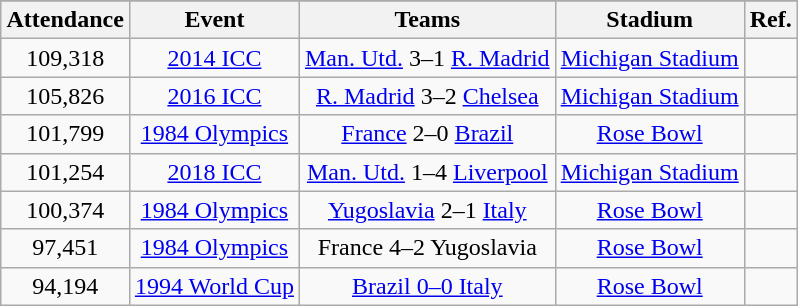<table class="wikitable sortable" style="text-align: center;float:right;">
<tr>
</tr>
<tr>
<th>Attendance</th>
<th>Event</th>
<th>Teams</th>
<th>Stadium</th>
<th>Ref.</th>
</tr>
<tr>
<td>109,318</td>
<td><a href='#'>2014 ICC</a></td>
<td><a href='#'>Man. Utd.</a> 3–1 <a href='#'>R. Madrid</a></td>
<td><a href='#'>Michigan Stadium</a></td>
<td></td>
</tr>
<tr>
<td>105,826</td>
<td><a href='#'>2016 ICC</a></td>
<td><a href='#'>R. Madrid</a> 3–2 <a href='#'>Chelsea</a></td>
<td><a href='#'>Michigan Stadium</a></td>
<td></td>
</tr>
<tr>
<td>101,799</td>
<td><a href='#'>1984 Olympics</a></td>
<td><a href='#'>France</a> 2–0 <a href='#'>Brazil</a></td>
<td><a href='#'>Rose Bowl</a></td>
<td></td>
</tr>
<tr>
<td>101,254</td>
<td><a href='#'>2018 ICC</a></td>
<td><a href='#'>Man. Utd.</a> 1–4 <a href='#'>Liverpool</a></td>
<td><a href='#'>Michigan Stadium</a></td>
<td></td>
</tr>
<tr>
<td>100,374</td>
<td><a href='#'>1984 Olympics</a></td>
<td><a href='#'>Yugoslavia</a> 2–1 <a href='#'>Italy</a></td>
<td><a href='#'>Rose Bowl</a></td>
<td></td>
</tr>
<tr>
<td>97,451</td>
<td><a href='#'>1984 Olympics</a></td>
<td>France 4–2 Yugoslavia</td>
<td><a href='#'>Rose Bowl</a></td>
<td></td>
</tr>
<tr>
<td>94,194</td>
<td><a href='#'>1994 World Cup</a></td>
<td><a href='#'>Brazil 0–0 Italy</a></td>
<td><a href='#'>Rose Bowl</a></td>
<td></td>
</tr>
</table>
